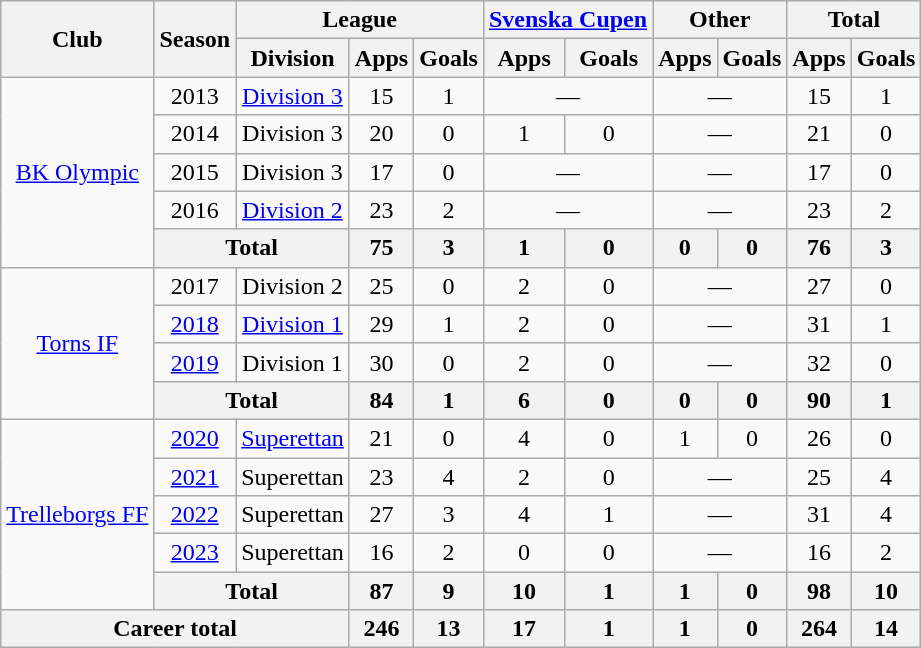<table class="wikitable" style="text-align:center">
<tr>
<th rowspan="2">Club</th>
<th rowspan="2">Season</th>
<th colspan="3">League</th>
<th colspan="2"><a href='#'>Svenska Cupen</a></th>
<th colspan="2">Other</th>
<th colspan="2">Total</th>
</tr>
<tr>
<th>Division</th>
<th>Apps</th>
<th>Goals</th>
<th>Apps</th>
<th>Goals</th>
<th>Apps</th>
<th>Goals</th>
<th>Apps</th>
<th>Goals</th>
</tr>
<tr>
<td rowspan="5"><a href='#'>BK Olympic</a></td>
<td>2013</td>
<td><a href='#'>Division 3</a></td>
<td>15</td>
<td>1</td>
<td colspan="2">—</td>
<td colspan="2">—</td>
<td>15</td>
<td>1</td>
</tr>
<tr>
<td>2014</td>
<td>Division 3</td>
<td>20</td>
<td>0</td>
<td>1</td>
<td>0</td>
<td colspan="2">—</td>
<td>21</td>
<td>0</td>
</tr>
<tr>
<td>2015</td>
<td>Division 3</td>
<td>17</td>
<td>0</td>
<td colspan="2">—</td>
<td colspan="2">—</td>
<td>17</td>
<td>0</td>
</tr>
<tr>
<td>2016</td>
<td><a href='#'>Division 2</a></td>
<td>23</td>
<td>2</td>
<td colspan="2">—</td>
<td colspan="2">—</td>
<td>23</td>
<td>2</td>
</tr>
<tr>
<th colspan="2">Total</th>
<th>75</th>
<th>3</th>
<th>1</th>
<th>0</th>
<th>0</th>
<th>0</th>
<th>76</th>
<th>3</th>
</tr>
<tr>
<td rowspan="4"><a href='#'>Torns IF</a></td>
<td>2017</td>
<td>Division 2</td>
<td>25</td>
<td>0</td>
<td>2</td>
<td>0</td>
<td colspan="2">—</td>
<td>27</td>
<td>0</td>
</tr>
<tr>
<td><a href='#'>2018</a></td>
<td><a href='#'>Division 1</a></td>
<td>29</td>
<td>1</td>
<td>2</td>
<td>0</td>
<td colspan="2">—</td>
<td>31</td>
<td>1</td>
</tr>
<tr>
<td><a href='#'>2019</a></td>
<td>Division 1</td>
<td>30</td>
<td>0</td>
<td>2</td>
<td>0</td>
<td colspan="2">—</td>
<td>32</td>
<td>0</td>
</tr>
<tr>
<th colspan="2">Total</th>
<th>84</th>
<th>1</th>
<th>6</th>
<th>0</th>
<th>0</th>
<th>0</th>
<th>90</th>
<th>1</th>
</tr>
<tr>
<td rowspan="5"><a href='#'>Trelleborgs FF</a></td>
<td><a href='#'>2020</a></td>
<td><a href='#'>Superettan</a></td>
<td>21</td>
<td>0</td>
<td>4</td>
<td>0</td>
<td>1</td>
<td>0</td>
<td>26</td>
<td>0</td>
</tr>
<tr>
<td><a href='#'>2021</a></td>
<td>Superettan</td>
<td>23</td>
<td>4</td>
<td>2</td>
<td>0</td>
<td colspan="2">—</td>
<td>25</td>
<td>4</td>
</tr>
<tr>
<td><a href='#'>2022</a></td>
<td>Superettan</td>
<td>27</td>
<td>3</td>
<td>4</td>
<td>1</td>
<td colspan="2">—</td>
<td>31</td>
<td>4</td>
</tr>
<tr>
<td><a href='#'>2023</a></td>
<td>Superettan</td>
<td>16</td>
<td>2</td>
<td>0</td>
<td>0</td>
<td colspan="2">—</td>
<td>16</td>
<td>2</td>
</tr>
<tr>
<th colspan="2">Total</th>
<th>87</th>
<th>9</th>
<th>10</th>
<th>1</th>
<th>1</th>
<th>0</th>
<th>98</th>
<th>10</th>
</tr>
<tr>
<th colspan="3">Career total</th>
<th>246</th>
<th>13</th>
<th>17</th>
<th>1</th>
<th>1</th>
<th>0</th>
<th>264</th>
<th>14</th>
</tr>
</table>
